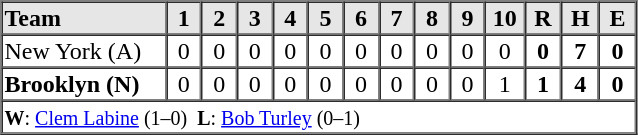<table border=1 cellspacing=0 width=425 style="margin-left:3em;">
<tr style="text-align:center; background-color:#e6e6e6;">
<th align=left width=125>Team</th>
<th width=25>1</th>
<th width=25>2</th>
<th width=25>3</th>
<th width=25>4</th>
<th width=25>5</th>
<th width=25>6</th>
<th width=25>7</th>
<th width=25>8</th>
<th width=25>9</th>
<th width=25>10</th>
<th width=25>R</th>
<th width=25>H</th>
<th width=25>E</th>
</tr>
<tr style="text-align:center;">
<td align=left>New York (A)</td>
<td>0</td>
<td>0</td>
<td>0</td>
<td>0</td>
<td>0</td>
<td>0</td>
<td>0</td>
<td>0</td>
<td>0</td>
<td>0</td>
<td><strong>0</strong></td>
<td><strong>7</strong></td>
<td><strong>0</strong></td>
</tr>
<tr style="text-align:center;">
<td align=left><strong>Brooklyn (N)</strong></td>
<td>0</td>
<td>0</td>
<td>0</td>
<td>0</td>
<td>0</td>
<td>0</td>
<td>0</td>
<td>0</td>
<td>0</td>
<td>1</td>
<td><strong>1</strong></td>
<td><strong>4</strong></td>
<td><strong>0</strong></td>
</tr>
<tr style="text-align:left;">
<td colspan=14><small><strong>W</strong>: <a href='#'>Clem Labine</a> (1–0)  <strong>L</strong>: <a href='#'>Bob Turley</a> (0–1)</small></td>
</tr>
</table>
